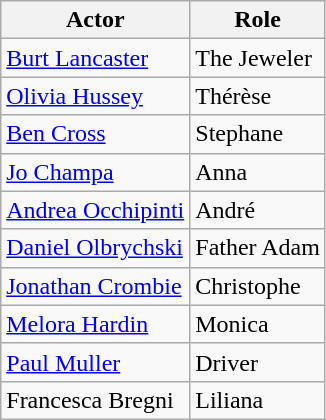<table class="wikitable">
<tr>
<th>Actor</th>
<th>Role</th>
</tr>
<tr>
<td><a href='#'>Burt Lancaster</a></td>
<td>The Jeweler</td>
</tr>
<tr>
<td><a href='#'>Olivia Hussey</a></td>
<td>Thérèse</td>
</tr>
<tr>
<td><a href='#'>Ben Cross</a></td>
<td>Stephane</td>
</tr>
<tr>
<td><a href='#'>Jo Champa</a></td>
<td>Anna</td>
</tr>
<tr>
<td><a href='#'>Andrea Occhipinti</a></td>
<td>André</td>
</tr>
<tr>
<td><a href='#'>Daniel Olbrychski</a></td>
<td>Father Adam</td>
</tr>
<tr>
<td><a href='#'>Jonathan Crombie</a></td>
<td>Christophe</td>
</tr>
<tr>
<td><a href='#'>Melora Hardin</a></td>
<td>Monica</td>
</tr>
<tr>
<td><a href='#'>Paul Muller</a></td>
<td>Driver</td>
</tr>
<tr>
<td>Francesca Bregni</td>
<td>Liliana</td>
</tr>
</table>
